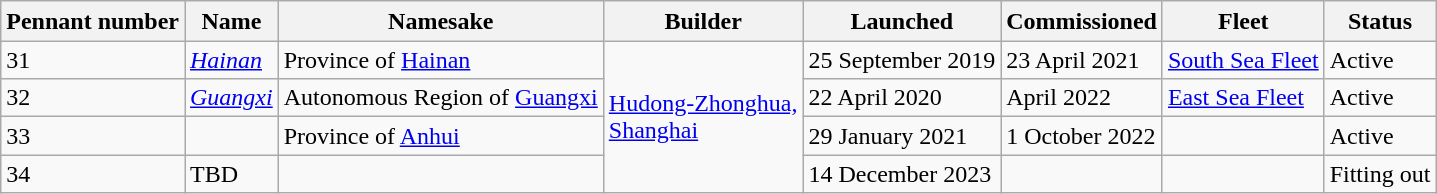<table class="wikitable">
<tr>
<th style="line-height:1.2em;">Pennant number</th>
<th>Name</th>
<th>Namesake</th>
<th>Builder</th>
<th>Launched</th>
<th>Commissioned</th>
<th>Fleet</th>
<th>Status</th>
</tr>
<tr>
<td>31</td>
<td><em><a href='#'>Hainan</a></em></td>
<td>Province of <a href='#'>Hainan</a></td>
<td rowspan="4"><a href='#'>Hudong-Zhonghua,<br>Shanghai</a></td>
<td>25 September 2019</td>
<td>23 April 2021</td>
<td><a href='#'>South Sea Fleet</a></td>
<td>Active</td>
</tr>
<tr>
<td>32</td>
<td><em><a href='#'>Guangxi</a></em></td>
<td>Autonomous Region of <a href='#'>Guangxi</a></td>
<td>22 April 2020</td>
<td>April 2022</td>
<td><a href='#'>East Sea Fleet</a></td>
<td>Active</td>
</tr>
<tr>
<td>33</td>
<td><em></em></td>
<td>Province of <a href='#'>Anhui</a></td>
<td>29 January 2021</td>
<td>1 October 2022</td>
<td></td>
<td>Active</td>
</tr>
<tr>
<td>34</td>
<td>TBD</td>
<td></td>
<td>14 December 2023</td>
<td></td>
<td></td>
<td>Fitting out</td>
</tr>
</table>
